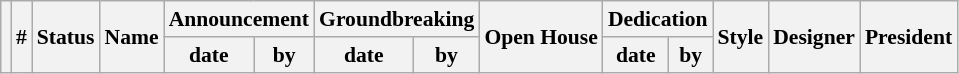<table class="wikitable sortable mw-collapsible" style="text-align: center; font-size:90%">
<tr>
<th rowspan=2></th>
<th rowspan=2>#</th>
<th rowspan=2>Status</th>
<th rowspan=2>Name</th>
<th colspan=2>Announcement</th>
<th colspan=2>Groundbreaking</th>
<th rowspan=2>Open House</th>
<th colspan=2>Dedication</th>
<th rowspan=2>Style</th>
<th rowspan=2>Designer</th>
<th rowspan=2>President</th>
</tr>
<tr>
<th data-sort-type=date>date</th>
<th>by</th>
<th data-sort-type=date>date</th>
<th>by</th>
<th data-sort-type=date>date</th>
<th>by<br>




































































































































































































































































































































































</th>
</tr>
</table>
